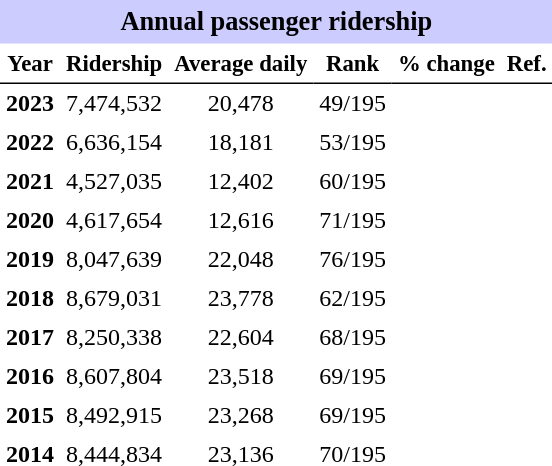<table class="toccolours" cellpadding="4" cellspacing="0" style="text-align:right;">
<tr>
<th colspan="6"  style="background-color:#ccf; background-color:#ccf; font-size:110%; text-align:center;">Annual passenger ridership</th>
</tr>
<tr style="font-size:95%; text-align:center">
<th style="border-bottom:1px solid black">Year</th>
<th style="border-bottom:1px solid black">Ridership</th>
<th style="border-bottom:1px solid black">Average daily</th>
<th style="border-bottom:1px solid black">Rank</th>
<th style="border-bottom:1px solid black">% change</th>
<th style="border-bottom:1px solid black">Ref.</th>
</tr>
<tr style="text-align:center;">
<td><strong>2023</strong></td>
<td>7,474,532</td>
<td>20,478</td>
<td>49/195</td>
<td></td>
<td></td>
</tr>
<tr style="text-align:center;">
<td><strong>2022</strong></td>
<td>6,636,154</td>
<td>18,181</td>
<td>53/195</td>
<td></td>
<td></td>
</tr>
<tr style="text-align:center;">
<td><strong>2021</strong></td>
<td>4,527,035</td>
<td>12,402</td>
<td>60/195</td>
<td></td>
<td></td>
</tr>
<tr style="text-align:center;">
<td><strong>2020</strong></td>
<td>4,617,654</td>
<td>12,616</td>
<td>71/195</td>
<td></td>
<td></td>
</tr>
<tr style="text-align:center;">
<td><strong>2019</strong></td>
<td>8,047,639</td>
<td>22,048</td>
<td>76/195</td>
<td></td>
<td></td>
</tr>
<tr style="text-align:center;">
<td><strong>2018</strong></td>
<td>8,679,031</td>
<td>23,778</td>
<td>62/195</td>
<td></td>
<td></td>
</tr>
<tr style="text-align:center;">
<td><strong>2017</strong></td>
<td>8,250,338</td>
<td>22,604</td>
<td>68/195</td>
<td></td>
<td></td>
</tr>
<tr style="text-align:center;">
<td><strong>2016</strong></td>
<td>8,607,804</td>
<td>23,518</td>
<td>69/195</td>
<td></td>
<td></td>
</tr>
<tr style="text-align:center;">
<td><strong>2015</strong></td>
<td>8,492,915</td>
<td>23,268</td>
<td>69/195</td>
<td></td>
<td></td>
</tr>
<tr style="text-align:center;">
<td><strong>2014</strong></td>
<td>8,444,834</td>
<td>23,136</td>
<td>70/195</td>
<td></td>
<td></td>
</tr>
</table>
